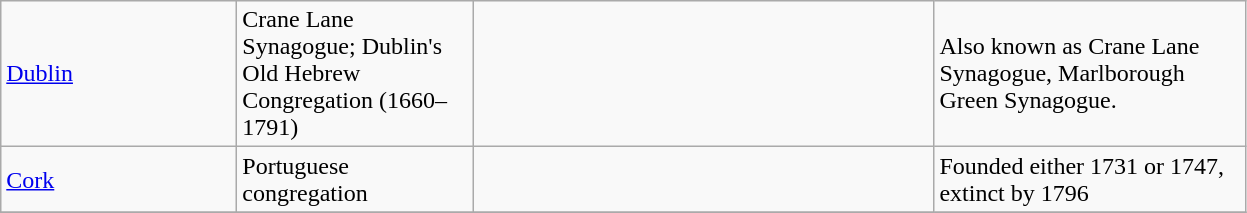<table class="wikitable">
<tr>
<td width="150pt"><a href='#'>Dublin</a></td>
<td width="150pt">Crane Lane Synagogue; Dublin's Old Hebrew Congregation (1660–1791)</td>
<td width="300pt"></td>
<td width="200pt">Also known as Crane Lane Synagogue, Marlborough Green Synagogue.</td>
</tr>
<tr>
<td width="150pt"><a href='#'>Cork</a></td>
<td width="150pt">Portuguese congregation</td>
<td width="300pt"></td>
<td width="200pt">Founded either 1731 or 1747, extinct by 1796</td>
</tr>
<tr>
</tr>
</table>
